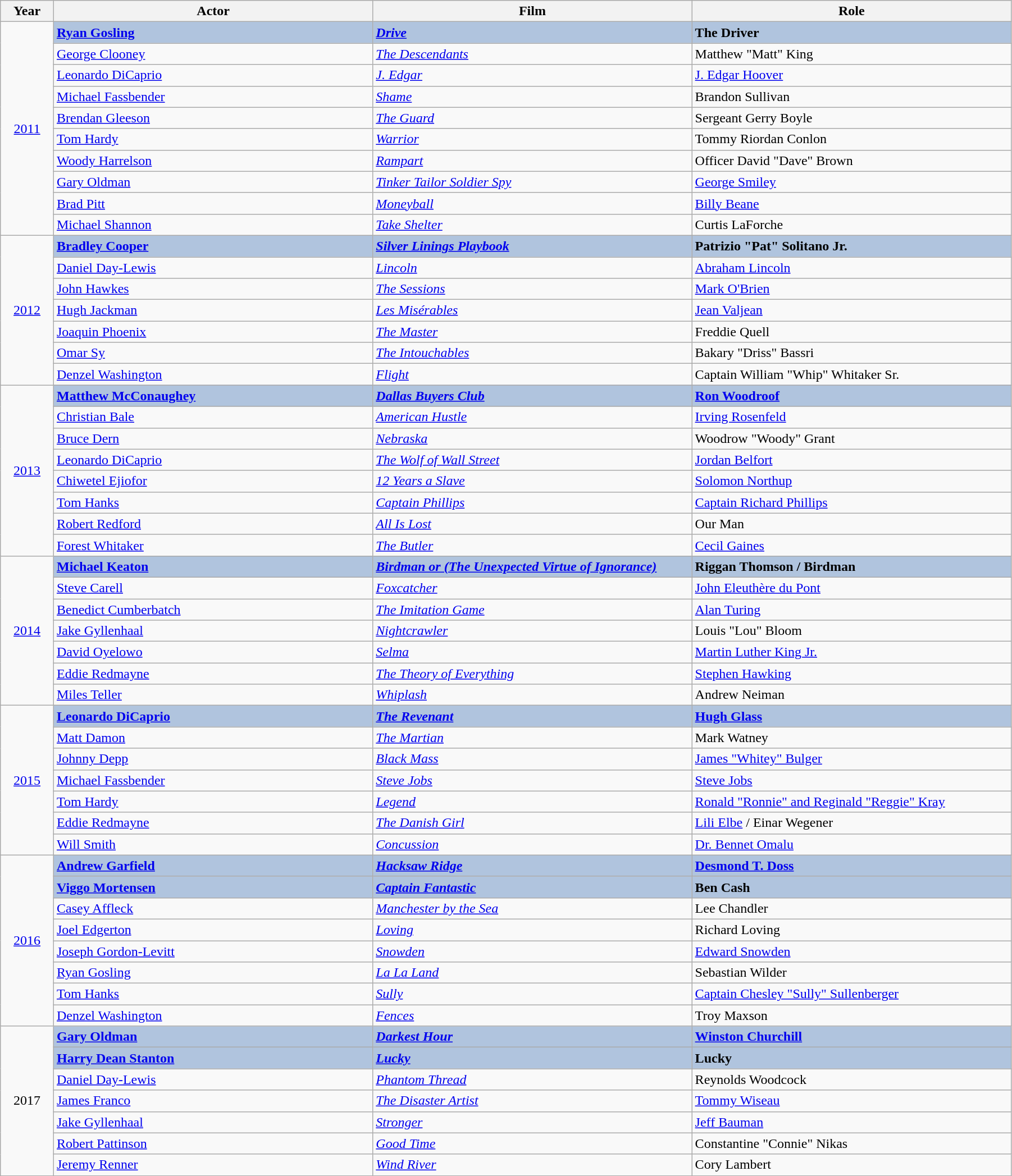<table class="wikitable" width="95%" cellpadding="5">
<tr>
<th width="5%">Year</th>
<th width="30%">Actor</th>
<th width="30%">Film</th>
<th width="30%">Role</th>
</tr>
<tr>
<td rowspan="10" style="text-align:center;"><a href='#'>2011</a><br></td>
<td style="background:#B0C4DE;"><strong><a href='#'>Ryan Gosling</a></strong></td>
<td style="background:#B0C4DE;"><strong><em><a href='#'>Drive</a></em></strong></td>
<td style="background:#B0C4DE;"><strong>The Driver</strong></td>
</tr>
<tr>
<td><a href='#'>George Clooney</a></td>
<td><em><a href='#'>The Descendants</a></em></td>
<td>Matthew "Matt" King</td>
</tr>
<tr>
<td><a href='#'>Leonardo DiCaprio</a></td>
<td><em><a href='#'>J. Edgar</a></em></td>
<td><a href='#'>J. Edgar Hoover</a></td>
</tr>
<tr>
<td><a href='#'>Michael Fassbender</a></td>
<td><em><a href='#'>Shame</a></em></td>
<td>Brandon Sullivan</td>
</tr>
<tr>
<td><a href='#'>Brendan Gleeson</a></td>
<td><em><a href='#'>The Guard</a></em></td>
<td>Sergeant Gerry Boyle</td>
</tr>
<tr>
<td><a href='#'>Tom Hardy</a></td>
<td><em><a href='#'>Warrior</a></em></td>
<td>Tommy Riordan Conlon</td>
</tr>
<tr>
<td><a href='#'>Woody Harrelson</a></td>
<td><em><a href='#'>Rampart</a></em></td>
<td>Officer David "Dave" Brown</td>
</tr>
<tr>
<td><a href='#'>Gary Oldman</a></td>
<td><em><a href='#'>Tinker Tailor Soldier Spy</a></em></td>
<td><a href='#'>George Smiley</a></td>
</tr>
<tr>
<td><a href='#'>Brad Pitt</a></td>
<td><em><a href='#'>Moneyball</a></em></td>
<td><a href='#'>Billy Beane</a></td>
</tr>
<tr>
<td><a href='#'>Michael Shannon</a></td>
<td><em><a href='#'>Take Shelter</a></em></td>
<td>Curtis LaForche</td>
</tr>
<tr>
<td rowspan="7" style="text-align:center;"><a href='#'>2012</a><br></td>
<td style="background:#B0C4DE;"><strong><a href='#'>Bradley Cooper</a></strong></td>
<td style="background:#B0C4DE;"><strong><em><a href='#'>Silver Linings Playbook</a></em></strong></td>
<td style="background:#B0C4DE;"><strong>Patrizio "Pat" Solitano Jr.</strong></td>
</tr>
<tr>
<td><a href='#'>Daniel Day-Lewis</a></td>
<td><em><a href='#'>Lincoln</a></em></td>
<td><a href='#'>Abraham Lincoln</a></td>
</tr>
<tr>
<td><a href='#'>John Hawkes</a></td>
<td><em><a href='#'>The Sessions</a></em></td>
<td><a href='#'>Mark O'Brien</a></td>
</tr>
<tr>
<td><a href='#'>Hugh Jackman</a></td>
<td><em><a href='#'>Les Misérables</a></em></td>
<td><a href='#'>Jean Valjean</a></td>
</tr>
<tr>
<td><a href='#'>Joaquin Phoenix</a></td>
<td><em><a href='#'>The Master</a></em></td>
<td>Freddie Quell</td>
</tr>
<tr>
<td><a href='#'>Omar Sy</a></td>
<td><em><a href='#'>The Intouchables</a></em></td>
<td>Bakary "Driss" Bassri</td>
</tr>
<tr>
<td><a href='#'>Denzel Washington</a></td>
<td><em><a href='#'>Flight</a></em></td>
<td>Captain William "Whip" Whitaker Sr.</td>
</tr>
<tr>
<td rowspan="8" style="text-align:center;"><a href='#'>2013</a><br></td>
<td style="background:#B0C4DE;"><strong><a href='#'>Matthew McConaughey</a></strong></td>
<td style="background:#B0C4DE;"><strong><em><a href='#'>Dallas Buyers Club</a></em></strong></td>
<td style="background:#B0C4DE;"><strong><a href='#'>Ron Woodroof</a></strong></td>
</tr>
<tr>
<td><a href='#'>Christian Bale</a></td>
<td><em><a href='#'>American Hustle</a></em></td>
<td><a href='#'>Irving Rosenfeld</a></td>
</tr>
<tr>
<td><a href='#'>Bruce Dern</a></td>
<td><em><a href='#'>Nebraska</a></em></td>
<td>Woodrow "Woody" Grant</td>
</tr>
<tr>
<td><a href='#'>Leonardo DiCaprio</a></td>
<td><em><a href='#'>The Wolf of Wall Street</a></em></td>
<td><a href='#'>Jordan Belfort</a></td>
</tr>
<tr>
<td><a href='#'>Chiwetel Ejiofor</a></td>
<td><em><a href='#'>12 Years a Slave</a></em></td>
<td><a href='#'>Solomon Northup</a></td>
</tr>
<tr>
<td><a href='#'>Tom Hanks</a></td>
<td><em><a href='#'>Captain Phillips</a></em></td>
<td><a href='#'>Captain Richard Phillips</a></td>
</tr>
<tr>
<td><a href='#'>Robert Redford</a></td>
<td><em><a href='#'>All Is Lost</a></em></td>
<td>Our Man</td>
</tr>
<tr>
<td><a href='#'>Forest Whitaker</a></td>
<td><em><a href='#'>The Butler</a></em></td>
<td><a href='#'>Cecil Gaines</a></td>
</tr>
<tr>
<td rowspan="7" style="text-align:center;"><a href='#'>2014</a><br></td>
<td style="background:#B0C4DE;"><strong><a href='#'>Michael Keaton</a></strong></td>
<td style="background:#B0C4DE;"><strong><em><a href='#'>Birdman or (The Unexpected Virtue of Ignorance)</a></em></strong></td>
<td style="background:#B0C4DE;"><strong>Riggan Thomson / Birdman</strong></td>
</tr>
<tr>
<td><a href='#'>Steve Carell</a></td>
<td><em><a href='#'>Foxcatcher</a></em></td>
<td><a href='#'>John Eleuthère du Pont</a></td>
</tr>
<tr>
<td><a href='#'>Benedict Cumberbatch</a></td>
<td><em><a href='#'>The Imitation Game</a></em></td>
<td><a href='#'>Alan Turing</a></td>
</tr>
<tr>
<td><a href='#'>Jake Gyllenhaal</a></td>
<td><em><a href='#'>Nightcrawler</a></em></td>
<td>Louis "Lou" Bloom</td>
</tr>
<tr>
<td><a href='#'>David Oyelowo</a></td>
<td><em><a href='#'>Selma</a></em></td>
<td><a href='#'>Martin Luther King Jr.</a></td>
</tr>
<tr>
<td><a href='#'>Eddie Redmayne</a></td>
<td><em><a href='#'>The Theory of Everything</a></em></td>
<td><a href='#'>Stephen Hawking</a></td>
</tr>
<tr>
<td><a href='#'>Miles Teller</a></td>
<td><em><a href='#'>Whiplash</a></em></td>
<td>Andrew Neiman</td>
</tr>
<tr>
<td rowspan="7" style="text-align:center;"><a href='#'>2015</a><br></td>
<td style="background:#B0C4DE;"><strong><a href='#'>Leonardo DiCaprio</a></strong></td>
<td style="background:#B0C4DE;"><strong><em><a href='#'>The Revenant</a></em></strong></td>
<td style="background:#B0C4DE;"><strong><a href='#'>Hugh Glass</a></strong></td>
</tr>
<tr>
<td><a href='#'>Matt Damon</a></td>
<td><em><a href='#'>The Martian</a></em></td>
<td>Mark Watney</td>
</tr>
<tr>
<td><a href='#'>Johnny Depp</a></td>
<td><em><a href='#'>Black Mass</a></em></td>
<td><a href='#'>James "Whitey" Bulger</a></td>
</tr>
<tr>
<td><a href='#'>Michael Fassbender</a></td>
<td><em><a href='#'>Steve Jobs</a></em></td>
<td><a href='#'>Steve Jobs</a></td>
</tr>
<tr>
<td><a href='#'>Tom Hardy</a></td>
<td><em><a href='#'>Legend</a></em></td>
<td><a href='#'>Ronald "Ronnie" and Reginald "Reggie" Kray</a></td>
</tr>
<tr>
<td><a href='#'>Eddie Redmayne</a></td>
<td><em><a href='#'>The Danish Girl</a></em></td>
<td><a href='#'>Lili Elbe</a> / Einar Wegener</td>
</tr>
<tr>
<td><a href='#'>Will Smith</a></td>
<td><em><a href='#'>Concussion</a></em></td>
<td><a href='#'>Dr. Bennet Omalu</a></td>
</tr>
<tr>
<td rowspan="8" style="text-align:center;"><a href='#'>2016</a><br></td>
<td style="background:#B0C4DE;"><strong><a href='#'>Andrew Garfield</a></strong></td>
<td style="background:#B0C4DE;"><strong><em><a href='#'>Hacksaw Ridge</a></em></strong></td>
<td style="background:#B0C4DE;"><strong><a href='#'>Desmond T. Doss</a></strong></td>
</tr>
<tr>
<td style="background:#B0C4DE;"><strong><a href='#'>Viggo Mortensen</a></strong></td>
<td style="background:#B0C4DE;"><strong><em><a href='#'>Captain Fantastic</a></em></strong></td>
<td style="background:#B0C4DE;"><strong>Ben Cash</strong></td>
</tr>
<tr>
<td><a href='#'>Casey Affleck</a></td>
<td><em><a href='#'>Manchester by the Sea</a></em></td>
<td>Lee Chandler</td>
</tr>
<tr>
<td><a href='#'>Joel Edgerton</a></td>
<td><em><a href='#'>Loving</a></em></td>
<td>Richard Loving</td>
</tr>
<tr>
<td><a href='#'>Joseph Gordon-Levitt</a></td>
<td><em><a href='#'>Snowden</a></em></td>
<td><a href='#'>Edward Snowden</a></td>
</tr>
<tr>
<td><a href='#'>Ryan Gosling</a></td>
<td><em><a href='#'>La La Land</a></em></td>
<td>Sebastian Wilder</td>
</tr>
<tr>
<td><a href='#'>Tom Hanks</a></td>
<td><em><a href='#'>Sully</a></em></td>
<td><a href='#'>Captain Chesley "Sully" Sullenberger</a></td>
</tr>
<tr>
<td><a href='#'>Denzel Washington</a></td>
<td><em><a href='#'>Fences</a></em></td>
<td>Troy Maxson</td>
</tr>
<tr>
<td rowspan="7" style="text-align:center;">2017<br></td>
<td style="background:#B0C4DE;"><strong><a href='#'>Gary Oldman</a></strong></td>
<td style="background:#B0C4DE;"><strong><em><a href='#'>Darkest Hour</a></em></strong></td>
<td style="background:#B0C4DE;"><strong><a href='#'>Winston Churchill</a></strong></td>
</tr>
<tr>
<td style="background:#B0C4DE;"><strong><a href='#'>Harry Dean Stanton</a></strong></td>
<td style="background:#B0C4DE;"><strong><em><a href='#'>Lucky</a></em></strong></td>
<td style="background:#B0C4DE;"><strong>Lucky</strong></td>
</tr>
<tr>
<td><a href='#'>Daniel Day-Lewis</a></td>
<td><em><a href='#'>Phantom Thread</a></em></td>
<td>Reynolds Woodcock</td>
</tr>
<tr>
<td><a href='#'>James Franco</a></td>
<td><em><a href='#'>The Disaster Artist</a></em></td>
<td><a href='#'>Tommy Wiseau</a></td>
</tr>
<tr>
<td><a href='#'>Jake Gyllenhaal</a></td>
<td><em><a href='#'>Stronger</a></em></td>
<td><a href='#'>Jeff Bauman</a></td>
</tr>
<tr>
<td><a href='#'>Robert Pattinson</a></td>
<td><em><a href='#'>Good Time</a></em></td>
<td>Constantine "Connie" Nikas</td>
</tr>
<tr>
<td><a href='#'>Jeremy Renner</a></td>
<td><em><a href='#'>Wind River</a></em></td>
<td>Cory Lambert</td>
</tr>
</table>
